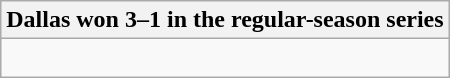<table class="wikitable collapsible collapsed">
<tr>
<th>Dallas won 3–1 in the regular-season series</th>
</tr>
<tr>
<td><br>


</td>
</tr>
</table>
